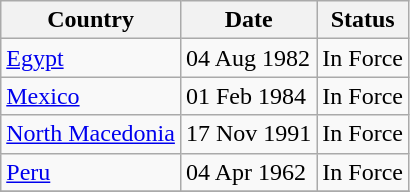<table class="wikitable">
<tr>
<th>Country</th>
<th>Date</th>
<th>Status</th>
</tr>
<tr>
<td><a href='#'>Egypt</a></td>
<td>04 Aug 1982</td>
<td>In Force</td>
</tr>
<tr>
<td><a href='#'>Mexico</a></td>
<td>01 Feb 1984</td>
<td>In Force</td>
</tr>
<tr>
<td><a href='#'>North Macedonia</a></td>
<td>17 Nov 1991</td>
<td>In Force</td>
</tr>
<tr>
<td><a href='#'>Peru</a></td>
<td>04 Apr 1962</td>
<td>In Force</td>
</tr>
<tr>
</tr>
</table>
